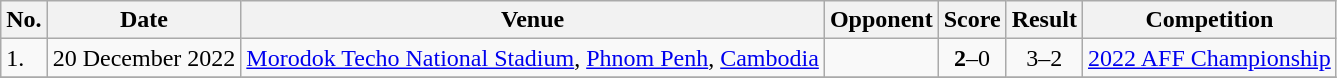<table class="wikitable">
<tr>
<th>No.</th>
<th>Date</th>
<th>Venue</th>
<th>Opponent</th>
<th>Score</th>
<th>Result</th>
<th>Competition</th>
</tr>
<tr>
<td>1.</td>
<td>20 December 2022</td>
<td><a href='#'>Morodok Techo National Stadium</a>, <a href='#'>Phnom Penh</a>, <a href='#'>Cambodia</a></td>
<td></td>
<td align=center><strong>2</strong>–0</td>
<td align=center>3–2</td>
<td><a href='#'>2022 AFF Championship</a></td>
</tr>
<tr>
</tr>
</table>
